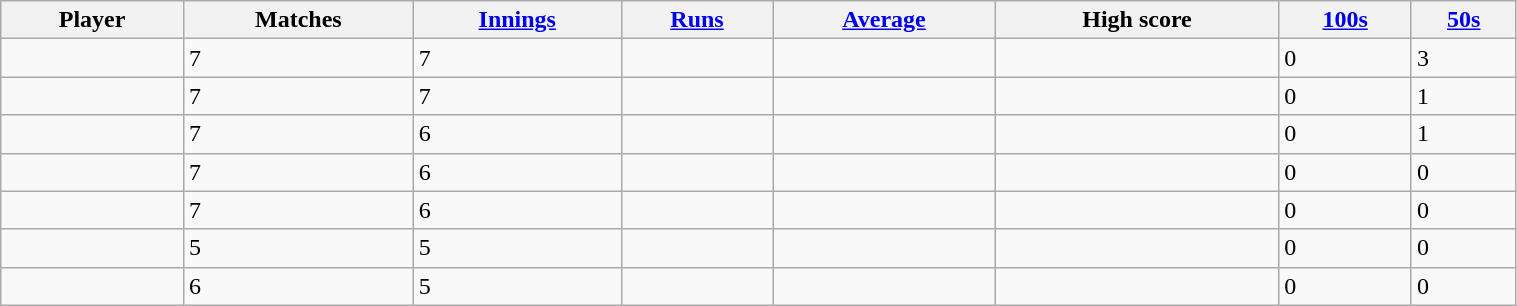<table class="wikitable sortable" style="width:80%;">
<tr>
<th>Player</th>
<th>Matches</th>
<th><a href='#'>Innings</a></th>
<th><a href='#'>Runs</a></th>
<th><a href='#'>Average</a></th>
<th>High score</th>
<th><a href='#'>100s</a></th>
<th><a href='#'>50s</a></th>
</tr>
<tr>
<td></td>
<td>7</td>
<td>7</td>
<td></td>
<td></td>
<td></td>
<td>0</td>
<td>3</td>
</tr>
<tr>
<td></td>
<td>7</td>
<td>7</td>
<td></td>
<td></td>
<td></td>
<td>0</td>
<td>1</td>
</tr>
<tr>
<td></td>
<td>7</td>
<td>6</td>
<td></td>
<td></td>
<td></td>
<td>0</td>
<td>1</td>
</tr>
<tr>
<td></td>
<td>7</td>
<td>6</td>
<td></td>
<td></td>
<td></td>
<td>0</td>
<td>0</td>
</tr>
<tr>
<td></td>
<td>7</td>
<td>6</td>
<td></td>
<td></td>
<td></td>
<td>0</td>
<td>0</td>
</tr>
<tr>
<td></td>
<td>5</td>
<td>5</td>
<td></td>
<td></td>
<td></td>
<td>0</td>
<td>0</td>
</tr>
<tr>
<td></td>
<td>6</td>
<td>5</td>
<td></td>
<td></td>
<td></td>
<td>0</td>
<td>0</td>
</tr>
</table>
